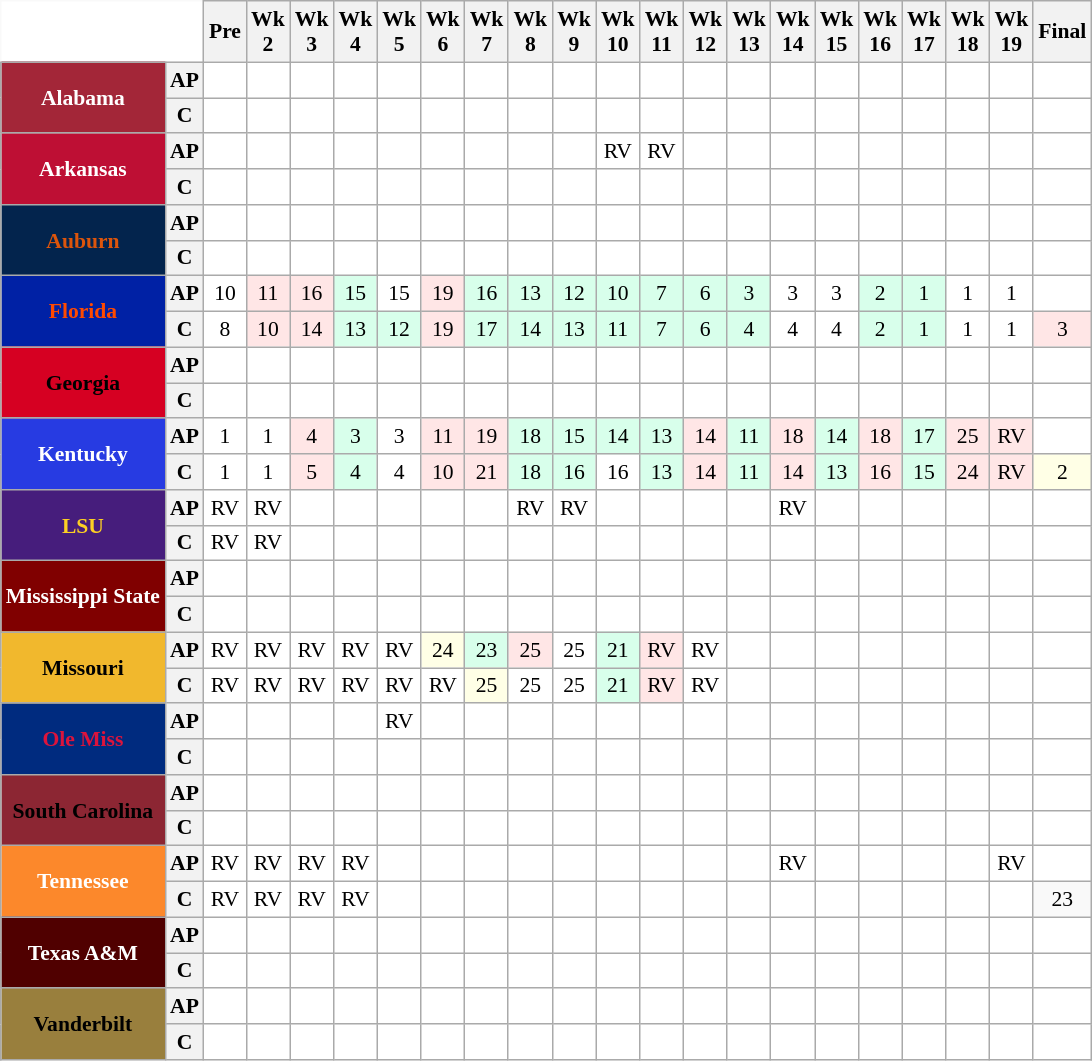<table class="wikitable" style="white-space:nowrap;font-size:90%;">
<tr>
<th colspan=2 style="background:white; border-top-style:hidden; border-left-style:hidden;"> </th>
<th>Pre</th>
<th>Wk<br>2</th>
<th>Wk<br>3</th>
<th>Wk<br>4</th>
<th>Wk<br>5</th>
<th>Wk<br>6</th>
<th>Wk<br>7</th>
<th>Wk<br>8</th>
<th>Wk<br>9</th>
<th>Wk<br>10</th>
<th>Wk<br>11</th>
<th>Wk<br>12</th>
<th>Wk<br>13</th>
<th>Wk<br>14</th>
<th>Wk<br>15</th>
<th>Wk<br>16</th>
<th>Wk<br>17</th>
<th>Wk<br>18</th>
<th>Wk<br>19</th>
<th>Final</th>
</tr>
<tr style="text-align:center;">
<th rowspan=2 style="background:#A32638; color:#FFFFFF;">Alabama</th>
<th>AP</th>
<td style="background:#FFF;"></td>
<td style="background:#FFF;"></td>
<td style="background:#FFF;"></td>
<td style="background:#FFF;"></td>
<td style="background:#FFF;"></td>
<td style="background:#FFF;"></td>
<td style="background:#FFF;"></td>
<td style="background:#FFF;"></td>
<td style="background:#FFF;"></td>
<td style="background:#FFF;"></td>
<td style="background:#FFF;"></td>
<td style="background:#FFF;"></td>
<td style="background:#FFF;"></td>
<td style="background:#FFF;"></td>
<td style="background:#FFF;"></td>
<td style="background:#FFF;"></td>
<td style="background:#FFF;"></td>
<td style="background:#FFF;"></td>
<td style="background:#FFF;"></td>
<td style="background:#FFF;"></td>
</tr>
<tr style="text-align:center;">
<th>C</th>
<td style="background:#FFF;"></td>
<td style="background:#FFF;"></td>
<td style="background:#FFF;"></td>
<td style="background:#FFF;"></td>
<td style="background:#FFF;"></td>
<td style="background:#FFF;"></td>
<td style="background:#FFF;"></td>
<td style="background:#FFF;"></td>
<td style="background:#FFF;"></td>
<td style="background:#FFF;"></td>
<td style="background:#FFF;"></td>
<td style="background:#FFF;"></td>
<td style="background:#FFF;"></td>
<td style="background:#FFF;"></td>
<td style="background:#FFF;"></td>
<td style="background:#FFF;"></td>
<td style="background:#FFF;"></td>
<td style="background:#FFF;"></td>
<td style="background:#FFF;"></td>
<td style="background:#FFF;"></td>
</tr>
<tr style="text-align:center;">
<th rowspan=2 style="background:#BE0F34; color:#FFFFFF;">Arkansas</th>
<th>AP</th>
<td style="background:#FFF;"></td>
<td style="background:#FFF;"></td>
<td style="background:#FFF;"></td>
<td style="background:#FFF;"></td>
<td style="background:#FFF;"></td>
<td style="background:#FFF;"></td>
<td style="background:#FFF;"></td>
<td style="background:#FFF;"></td>
<td style="background:#FFF;"></td>
<td style="background:#FFF;">RV</td>
<td style="background:#FFF;">RV</td>
<td style="background:#FFF;"></td>
<td style="background:#FFF;"></td>
<td style="background:#FFF;"></td>
<td style="background:#FFF;"></td>
<td style="background:#FFF;"></td>
<td style="background:#FFF;"></td>
<td style="background:#FFF;"></td>
<td style="background:#FFF;"></td>
<td style="background:#FFF;"></td>
</tr>
<tr style="text-align:center;">
<th>C</th>
<td style="background:#FFF;"></td>
<td style="background:#FFF;"></td>
<td style="background:#FFF;"></td>
<td style="background:#FFF;"></td>
<td style="background:#FFF;"></td>
<td style="background:#FFF;"></td>
<td style="background:#FFF;"></td>
<td style="background:#FFF;"></td>
<td style="background:#FFF;"></td>
<td style="background:#FFF;"></td>
<td style="background:#FFF;"></td>
<td style="background:#FFF;"></td>
<td style="background:#FFF;"></td>
<td style="background:#FFF;"></td>
<td style="background:#FFF;"></td>
<td style="background:#FFF;"></td>
<td style="background:#FFF;"></td>
<td style="background:#FFF;"></td>
<td style="background:#FFF;"></td>
<td style="background:#FFF;"></td>
</tr>
<tr style="text-align:center;">
<th rowspan=2 style="background:#03244D; color:#DD550C;">Auburn</th>
<th>AP</th>
<td style="background:#FFF;"></td>
<td style="background:#FFF;"></td>
<td style="background:#FFF;"></td>
<td style="background:#FFF;"></td>
<td style="background:#FFF;"></td>
<td style="background:#FFF;"></td>
<td style="background:#FFF;"></td>
<td style="background:#FFF;"></td>
<td style="background:#FFF;"></td>
<td style="background:#FFF;"></td>
<td style="background:#FFF;"></td>
<td style="background:#FFF;"></td>
<td style="background:#FFF;"></td>
<td style="background:#FFF;"></td>
<td style="background:#FFF;"></td>
<td style="background:#FFF;"></td>
<td style="background:#FFF;"></td>
<td style="background:#FFF;"></td>
<td style="background:#FFF;"></td>
<td style="background:#FFF;"></td>
</tr>
<tr style="text-align:center;">
<th>C</th>
<td style="background:#FFF;"></td>
<td style="background:#FFF;"></td>
<td style="background:#FFF;"></td>
<td style="background:#FFF;"></td>
<td style="background:#FFF;"></td>
<td style="background:#FFF;"></td>
<td style="background:#FFF;"></td>
<td style="background:#FFF;"></td>
<td style="background:#FFF;"></td>
<td style="background:#FFF;"></td>
<td style="background:#FFF;"></td>
<td style="background:#FFF;"></td>
<td style="background:#FFF;"></td>
<td style="background:#FFF;"></td>
<td style="background:#FFF;"></td>
<td style="background:#FFF;"></td>
<td style="background:#FFF;"></td>
<td style="background:#FFF;"></td>
<td style="background:#FFF;"></td>
<td style="background:#FFF;"></td>
</tr>
<tr style="text-align:center;">
<th rowspan=2 style="background:#0021A5; color:#FF4A00;">Florida</th>
<th>AP</th>
<td style="background:#FFF;">10</td>
<td style="background:#FFE6E6;">11</td>
<td style="background:#FFE6E6;">16</td>
<td style="background:#D8FFEB;">15</td>
<td style="background:#FFF;">15</td>
<td style="background:#FFE6E6;">19</td>
<td style="background:#D8FFEB;">16</td>
<td style="background:#D8FFEB;">13</td>
<td style="background:#D8FFEB;">12</td>
<td style="background:#D8FFEB;">10</td>
<td style="background:#D8FFEB;">7</td>
<td style="background:#D8FFEB;">6</td>
<td style="background:#D8FFEB;">3</td>
<td style="background:#FFF;">3</td>
<td style="background:#FFF;">3</td>
<td style="background:#D8FFEB;">2</td>
<td style="background:#D8FFEB;">1</td>
<td style="background:#FFF;">1</td>
<td style="background:#FFF;">1</td>
<td style="background:#FFF;"></td>
</tr>
<tr style="text-align:center;">
<th>C</th>
<td style="background:#FFF;">8</td>
<td style="background:#FFE6E6;">10</td>
<td style="background:#FFE6E6;">14</td>
<td style="background:#D8FFEB;">13</td>
<td style="background:#D8FFEB;">12</td>
<td style="background:#FFE6E6;">19</td>
<td style="background:#D8FFEB;">17</td>
<td style="background:#D8FFEB;">14</td>
<td style="background:#D8FFEB;">13</td>
<td style="background:#D8FFEB;">11</td>
<td style="background:#D8FFEB;">7</td>
<td style="background:#D8FFEB;">6</td>
<td style="background:#D8FFEB;">4</td>
<td style="background:#FFF;">4</td>
<td style="background:#FFF;">4</td>
<td style="background:#D8FFEB;">2</td>
<td style="background:#D8FFEB;">1</td>
<td style="background:#FFF;">1</td>
<td style="background:#FFF;">1</td>
<td style="background:#FFE6E6;">3</td>
</tr>
<tr style="text-align:center;">
<th rowspan=2 style="background:#D60022; color:#000000;">Georgia</th>
<th>AP</th>
<td style="background:#FFF;"></td>
<td style="background:#FFF;"></td>
<td style="background:#FFF;"></td>
<td style="background:#FFF;"></td>
<td style="background:#FFF;"></td>
<td style="background:#FFF;"></td>
<td style="background:#FFF;"></td>
<td style="background:#FFF;"></td>
<td style="background:#FFF;"></td>
<td style="background:#FFF;"></td>
<td style="background:#FFF;"></td>
<td style="background:#FFF;"></td>
<td style="background:#FFF;"></td>
<td style="background:#FFF;"></td>
<td style="background:#FFF;"></td>
<td style="background:#FFF;"></td>
<td style="background:#FFF;"></td>
<td style="background:#FFF;"></td>
<td style="background:#FFF;"></td>
<td style="background:#FFF;"></td>
</tr>
<tr style="text-align:center;">
<th>C</th>
<td style="background:#FFF;"></td>
<td style="background:#FFF;"></td>
<td style="background:#FFF;"></td>
<td style="background:#FFF;"></td>
<td style="background:#FFF;"></td>
<td style="background:#FFF;"></td>
<td style="background:#FFF;"></td>
<td style="background:#FFF;"></td>
<td style="background:#FFF;"></td>
<td style="background:#FFF;"></td>
<td style="background:#FFF;"></td>
<td style="background:#FFF;"></td>
<td style="background:#FFF;"></td>
<td style="background:#FFF;"></td>
<td style="background:#FFF;"></td>
<td style="background:#FFF;"></td>
<td style="background:#FFF;"></td>
<td style="background:#FFF;"></td>
<td style="background:#FFF;"></td>
<td style="background:#FFF;"></td>
</tr>
<tr style="text-align:center;">
<th rowspan=2 style="background:#273BE2; color:#FFFFFF;">Kentucky</th>
<th>AP</th>
<td style="background:#FFF;">1</td>
<td style="background:#FFF;">1</td>
<td style="background:#FFE6E6;">4</td>
<td style="background:#D8FFEB;">3</td>
<td style="background:#FFF;">3</td>
<td style="background:#FFE6E6;">11</td>
<td style="background:#FFE6E6;">19</td>
<td style="background:#D8FFEB;">18</td>
<td style="background:#D8FFEB;">15</td>
<td style="background:#D8FFEB;">14</td>
<td style="background:#D8FFEB;">13</td>
<td style="background:#FFE6E6;">14</td>
<td style="background:#D8FFEB;">11</td>
<td style="background:#FFE6E6;">18</td>
<td style="background:#D8FFEB;">14</td>
<td style="background:#FFE6E6;">18</td>
<td style="background:#D8FFEB;">17</td>
<td style="background:#FFE6E6;">25</td>
<td style="background:#FFE6E6;">RV</td>
<td style="background:#FFF;"></td>
</tr>
<tr style="text-align:center;">
<th>C</th>
<td style="background:#FFF;">1</td>
<td style="background:#FFF;">1</td>
<td style="background:#FFE6E6;">5</td>
<td style="background:#D8FFEB;">4</td>
<td style="background:#FFF;">4</td>
<td style="background:#FFE6E6;">10</td>
<td style="background:#FFE6E6;">21</td>
<td style="background:#D8FFEB;">18</td>
<td style="background:#D8FFEB;">16</td>
<td style="background:#FFF;">16</td>
<td style="background:#D8FFEB;">13</td>
<td style="background:#FFE6E6;">14</td>
<td style="background:#D8FFEB;">11</td>
<td style="background:#FFE6E6;">14</td>
<td style="background:#D8FFEB;">13</td>
<td style="background:#FFE6E6;">16</td>
<td style="background:#D8FFEB;">15</td>
<td style="background:#FFE6E6;">24</td>
<td style="background:#FFE6E6;">RV</td>
<td style="background:#FFFFE6;">2</td>
</tr>
<tr style="text-align:center;">
<th rowspan=2 style="background:#461D7C; color:#FDD023;">LSU</th>
<th>AP</th>
<td style="background:#FFF;">RV</td>
<td style="background:#FFF;">RV</td>
<td style="background:#FFF;"></td>
<td style="background:#FFF;"></td>
<td style="background:#FFF;"></td>
<td style="background:#FFF;"></td>
<td style="background:#FFF;"></td>
<td style="background:#FFF;">RV</td>
<td style="background:#FFF;">RV</td>
<td style="background:#FFF;"></td>
<td style="background:#FFF;"></td>
<td style="background:#FFF;"></td>
<td style="background:#FFF;"></td>
<td style="background:#FFF;">RV</td>
<td style="background:#FFF;"></td>
<td style="background:#FFF;"></td>
<td style="background:#FFF;"></td>
<td style="background:#FFF;"></td>
<td style="background:#FFF;"></td>
<td style="background:#FFF;"></td>
</tr>
<tr style="text-align:center;">
<th>C</th>
<td style="background:#FFF;">RV</td>
<td style="background:#FFF;">RV</td>
<td style="background:#FFF;"></td>
<td style="background:#FFF;"></td>
<td style="background:#FFF;"></td>
<td style="background:#FFF;"></td>
<td style="background:#FFF;"></td>
<td style="background:#FFF;"></td>
<td style="background:#FFF;"></td>
<td style="background:#FFF;"></td>
<td style="background:#FFF;"></td>
<td style="background:#FFF;"></td>
<td style="background:#FFF;"></td>
<td style="background:#FFF;"></td>
<td style="background:#FFF;"></td>
<td style="background:#FFF;"></td>
<td style="background:#FFF;"></td>
<td style="background:#FFF;"></td>
<td style="background:#FFF;"></td>
<td style="background:#FFF;"></td>
</tr>
<tr style="text-align:center;">
<th rowspan=2 style="background:#800000; color:#FFFFFF;">Mississippi State</th>
<th>AP</th>
<td style="background:#FFF;"></td>
<td style="background:#FFF;"></td>
<td style="background:#FFF;"></td>
<td style="background:#FFF;"></td>
<td style="background:#FFF;"></td>
<td style="background:#FFF;"></td>
<td style="background:#FFF;"></td>
<td style="background:#FFF;"></td>
<td style="background:#FFF;"></td>
<td style="background:#FFF;"></td>
<td style="background:#FFF;"></td>
<td style="background:#FFF;"></td>
<td style="background:#FFF;"></td>
<td style="background:#FFF;"></td>
<td style="background:#FFF;"></td>
<td style="background:#FFF;"></td>
<td style="background:#FFF;"></td>
<td style="background:#FFF;"></td>
<td style="background:#FFF;"></td>
<td style="background:#FFF;"></td>
</tr>
<tr style="text-align:center;">
<th>C</th>
<td style="background:#FFF;"></td>
<td style="background:#FFF;"></td>
<td style="background:#FFF;"></td>
<td style="background:#FFF;"></td>
<td style="background:#FFF;"></td>
<td style="background:#FFF;"></td>
<td style="background:#FFF;"></td>
<td style="background:#FFF;"></td>
<td style="background:#FFF;"></td>
<td style="background:#FFF;"></td>
<td style="background:#FFF;"></td>
<td style="background:#FFF;"></td>
<td style="background:#FFF;"></td>
<td style="background:#FFF;"></td>
<td style="background:#FFF;"></td>
<td style="background:#FFF;"></td>
<td style="background:#FFF;"></td>
<td style="background:#FFF;"></td>
<td style="background:#FFF;"></td>
<td style="background:#FFF;"></td>
</tr>
<tr style="text-align:center;">
<th rowspan=2 style="background:#F1B82D; color:#000000;">Missouri</th>
<th>AP</th>
<td style="background:#FFF;">RV</td>
<td style="background:#FFF;">RV</td>
<td style="background:#FFF;">RV</td>
<td style="background:#FFF;">RV</td>
<td style="background:#FFF;">RV</td>
<td style="background:#FFFFE6;">24</td>
<td style="background:#D8FFEB;">23</td>
<td style="background:#FFE6E6;">25</td>
<td style="background:#FFF;">25</td>
<td style="background:#D8FFEB;">21</td>
<td style="background:#FFE6E6;">RV</td>
<td style="background:#FFF;">RV</td>
<td style="background:#FFF;"></td>
<td style="background:#FFF;"></td>
<td style="background:#FFF;"></td>
<td style="background:#FFF;"></td>
<td style="background:#FFF;"></td>
<td style="background:#FFF;"></td>
<td style="background:#FFF;"></td>
<td style="background:#FFF;"></td>
</tr>
<tr style="text-align:center;">
<th>C</th>
<td style="background:#FFF;">RV</td>
<td style="background:#FFF;">RV</td>
<td style="background:#FFF;">RV</td>
<td style="background:#FFF;">RV</td>
<td style="background:#FFF;">RV</td>
<td style="background:#FFF;">RV</td>
<td style="background:#FFFFE6;">25</td>
<td style="background:#FFF;">25</td>
<td style="background:#FFF;">25</td>
<td style="background:#D8FFEB;">21</td>
<td style="background:#FFE6E6;">RV</td>
<td style="background:#FFF;">RV</td>
<td style="background:#FFF;"></td>
<td style="background:#FFF;"></td>
<td style="background:#FFF;"></td>
<td style="background:#FFF;"></td>
<td style="background:#FFF;"></td>
<td style="background:#FFF;"></td>
<td style="background:#FFF;"></td>
<td style="background:#FFF;"></td>
</tr>
<tr style="text-align:center;">
<th rowspan=2 style="background:#002B7F; color:#DC143C;">Ole Miss</th>
<th>AP</th>
<td style="background:#FFF;"></td>
<td style="background:#FFF;"></td>
<td style="background:#FFF;"></td>
<td style="background:#FFF;"></td>
<td style="background:#FFF;">RV</td>
<td style="background:#FFF;"></td>
<td style="background:#FFF;"></td>
<td style="background:#FFF;"></td>
<td style="background:#FFF;"></td>
<td style="background:#FFF;"></td>
<td style="background:#FFF;"></td>
<td style="background:#FFF;"></td>
<td style="background:#FFF;"></td>
<td style="background:#FFF;"></td>
<td style="background:#FFF;"></td>
<td style="background:#FFF;"></td>
<td style="background:#FFF;"></td>
<td style="background:#FFF;"></td>
<td style="background:#FFF;"></td>
<td style="background:#FFF;"></td>
</tr>
<tr style="text-align:center;">
<th>C</th>
<td style="background:#FFF;"></td>
<td style="background:#FFF;"></td>
<td style="background:#FFF;"></td>
<td style="background:#FFF;"></td>
<td style="background:#FFF;"></td>
<td style="background:#FFF;"></td>
<td style="background:#FFF;"></td>
<td style="background:#FFF;"></td>
<td style="background:#FFF;"></td>
<td style="background:#FFF;"></td>
<td style="background:#FFF;"></td>
<td style="background:#FFF;"></td>
<td style="background:#FFF;"></td>
<td style="background:#FFF;"></td>
<td style="background:#FFF;"></td>
<td style="background:#FFF;"></td>
<td style="background:#FFF;"></td>
<td style="background:#FFF;"></td>
<td style="background:#FFF;"></td>
<td style="background:#FFF;"></td>
</tr>
<tr style="text-align:center;">
<th rowspan=2 style="background:#8C2633; color:#000000;">South Carolina</th>
<th>AP</th>
<td style="background:#FFF;"></td>
<td style="background:#FFF;"></td>
<td style="background:#FFF;"></td>
<td style="background:#FFF;"></td>
<td style="background:#FFF;"></td>
<td style="background:#FFF;"></td>
<td style="background:#FFF;"></td>
<td style="background:#FFF;"></td>
<td style="background:#FFF;"></td>
<td style="background:#FFF;"></td>
<td style="background:#FFF;"></td>
<td style="background:#FFF;"></td>
<td style="background:#FFF;"></td>
<td style="background:#FFF;"></td>
<td style="background:#FFF;"></td>
<td style="background:#FFF;"></td>
<td style="background:#FFF;"></td>
<td style="background:#FFF;"></td>
<td style="background:#FFF;"></td>
<td style="background:#FFF;"></td>
</tr>
<tr style="text-align:center;">
<th>C</th>
<td style="background:#FFF;"></td>
<td style="background:#FFF;"></td>
<td style="background:#FFF;"></td>
<td style="background:#FFF;"></td>
<td style="background:#FFF;"></td>
<td style="background:#FFF;"></td>
<td style="background:#FFF;"></td>
<td style="background:#FFF;"></td>
<td style="background:#FFF;"></td>
<td style="background:#FFF;"></td>
<td style="background:#FFF;"></td>
<td style="background:#FFF;"></td>
<td style="background:#FFF;"></td>
<td style="background:#FFF;"></td>
<td style="background:#FFF;"></td>
<td style="background:#FFF;"></td>
<td style="background:#FFF;"></td>
<td style="background:#FFF;"></td>
<td style="background:#FFF;"></td>
<td style="background:#FFF;"></td>
</tr>
<tr style="text-align:center;">
<th rowspan=2 style="background:#FC882B; color:#FFFFFF;">Tennessee</th>
<th>AP</th>
<td style="background:#FFF;">RV</td>
<td style="background:#FFF;">RV</td>
<td style="background:#FFF;">RV</td>
<td style="background:#FFF;">RV</td>
<td style="background:#FFF;"></td>
<td style="background:#FFF;"></td>
<td style="background:#FFF;"></td>
<td style="background:#FFF;"></td>
<td style="background:#FFF;"></td>
<td style="background:#FFF;"></td>
<td style="background:#FFF;"></td>
<td style="background:#FFF;"></td>
<td style="background:#FFF;"></td>
<td style="background:#FFF;">RV</td>
<td style="background:#FFF;"></td>
<td style="background:#FFF;"></td>
<td style="background:#FFF;"></td>
<td style="background:#FFF;"></td>
<td style="background:#FFF;">RV</td>
<td style="background:#FFF;"></td>
</tr>
<tr style="text-align:center;">
<th>C</th>
<td style="background:#FFF;">RV</td>
<td style="background:#FFF;">RV</td>
<td style="background:#FFF;">RV</td>
<td style="background:#FFF;">RV</td>
<td style="background:#FFF;"></td>
<td style="background:#FFF;"></td>
<td style="background:#FFF;"></td>
<td style="background:#FFF;"></td>
<td style="background:#FFF;"></td>
<td style="background:#FFF;"></td>
<td style="background:#FFF;"></td>
<td style="background:#FFF;"></td>
<td style="background:#FFF;"></td>
<td style="background:#FFF;"></td>
<td style="background:#FFF;"></td>
<td style="background:#FFF;"></td>
<td style="background:#FFF;"></td>
<td style="background:#FFF;"></td>
<td style="background:#FFF;"></td>
<td style="background:#FFFE6;">23</td>
</tr>
<tr style="text-align:center;">
<th rowspan=2 style="background:#500000; color:#FFFFFF;">Texas A&M</th>
<th>AP</th>
<td style="background:#FFF;"></td>
<td style="background:#FFF;"></td>
<td style="background:#FFF;"></td>
<td style="background:#FFF;"></td>
<td style="background:#FFF;"></td>
<td style="background:#FFF;"></td>
<td style="background:#FFF;"></td>
<td style="background:#FFF;"></td>
<td style="background:#FFF;"></td>
<td style="background:#FFF;"></td>
<td style="background:#FFF;"></td>
<td style="background:#FFF;"></td>
<td style="background:#FFF;"></td>
<td style="background:#FFF;"></td>
<td style="background:#FFF;"></td>
<td style="background:#FFF;"></td>
<td style="background:#FFF;"></td>
<td style="background:#FFF;"></td>
<td style="background:#FFF;"></td>
<td style="background:#FFF;"></td>
</tr>
<tr style="text-align:center;">
<th>C</th>
<td style="background:#FFF;"></td>
<td style="background:#FFF;"></td>
<td style="background:#FFF;"></td>
<td style="background:#FFF;"></td>
<td style="background:#FFF;"></td>
<td style="background:#FFF;"></td>
<td style="background:#FFF;"></td>
<td style="background:#FFF;"></td>
<td style="background:#FFF;"></td>
<td style="background:#FFF;"></td>
<td style="background:#FFF;"></td>
<td style="background:#FFF;"></td>
<td style="background:#FFF;"></td>
<td style="background:#FFF;"></td>
<td style="background:#FFF;"></td>
<td style="background:#FFF;"></td>
<td style="background:#FFF;"></td>
<td style="background:#FFF;"></td>
<td style="background:#FFF;"></td>
<td style="background:#FFF;"></td>
</tr>
<tr style="text-align:center;">
<th rowspan=2 style="background:#997F3D; color:#000000;">Vanderbilt</th>
<th>AP</th>
<td style="background:#FFF;"></td>
<td style="background:#FFF;"></td>
<td style="background:#FFF;"></td>
<td style="background:#FFF;"></td>
<td style="background:#FFF;"></td>
<td style="background:#FFF;"></td>
<td style="background:#FFF;"></td>
<td style="background:#FFF;"></td>
<td style="background:#FFF;"></td>
<td style="background:#FFF;"></td>
<td style="background:#FFF;"></td>
<td style="background:#FFF;"></td>
<td style="background:#FFF;"></td>
<td style="background:#FFF;"></td>
<td style="background:#FFF;"></td>
<td style="background:#FFF;"></td>
<td style="background:#FFF;"></td>
<td style="background:#FFF;"></td>
<td style="background:#FFF;"></td>
<td style="background:#FFF;"></td>
</tr>
<tr style="text-align:center;">
<th>C</th>
<td style="background:#FFF;"></td>
<td style="background:#FFF;"></td>
<td style="background:#FFF;"></td>
<td style="background:#FFF;"></td>
<td style="background:#FFF;"></td>
<td style="background:#FFF;"></td>
<td style="background:#FFF;"></td>
<td style="background:#FFF;"></td>
<td style="background:#FFF;"></td>
<td style="background:#FFF;"></td>
<td style="background:#FFF;"></td>
<td style="background:#FFF;"></td>
<td style="background:#FFF;"></td>
<td style="background:#FFF;"></td>
<td style="background:#FFF;"></td>
<td style="background:#FFF;"></td>
<td style="background:#FFF;"></td>
<td style="background:#FFF;"></td>
<td style="background:#FFF;"></td>
<td style="background:#FFF;"></td>
</tr>
</table>
